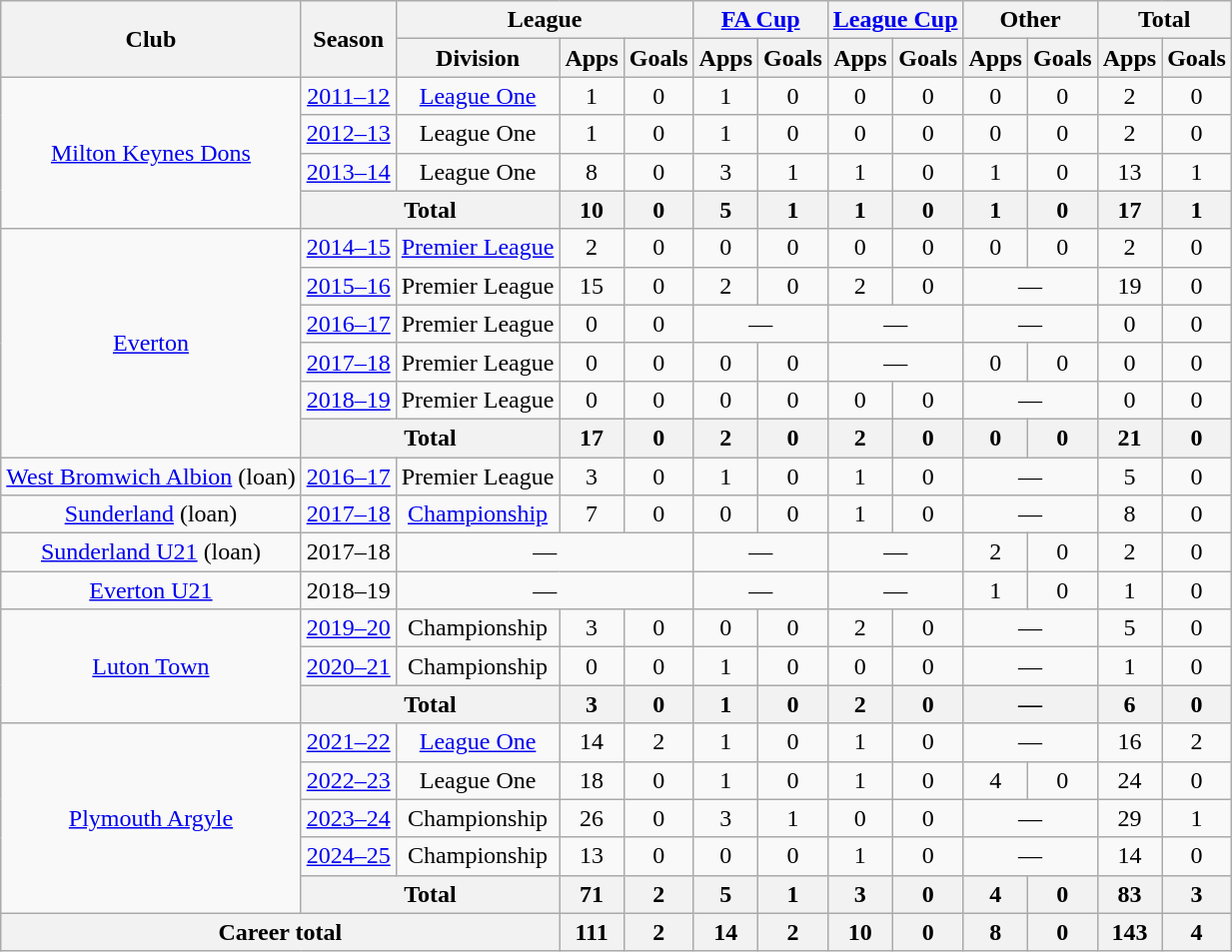<table class=wikitable style=text-align:center>
<tr>
<th rowspan=2>Club</th>
<th rowspan=2>Season</th>
<th colspan=3>League</th>
<th colspan=2><a href='#'>FA Cup</a></th>
<th colspan=2><a href='#'>League Cup</a></th>
<th colspan=2>Other</th>
<th colspan=2>Total</th>
</tr>
<tr>
<th>Division</th>
<th>Apps</th>
<th>Goals</th>
<th>Apps</th>
<th>Goals</th>
<th>Apps</th>
<th>Goals</th>
<th>Apps</th>
<th>Goals</th>
<th>Apps</th>
<th>Goals</th>
</tr>
<tr>
<td rowspan=4><a href='#'>Milton Keynes Dons</a></td>
<td><a href='#'>2011–12</a></td>
<td><a href='#'>League One</a></td>
<td>1</td>
<td>0</td>
<td>1</td>
<td>0</td>
<td>0</td>
<td>0</td>
<td>0</td>
<td>0</td>
<td>2</td>
<td>0</td>
</tr>
<tr>
<td><a href='#'>2012–13</a></td>
<td>League One</td>
<td>1</td>
<td>0</td>
<td>1</td>
<td>0</td>
<td>0</td>
<td>0</td>
<td>0</td>
<td>0</td>
<td>2</td>
<td>0</td>
</tr>
<tr>
<td><a href='#'>2013–14</a></td>
<td>League One</td>
<td>8</td>
<td>0</td>
<td>3</td>
<td>1</td>
<td>1</td>
<td>0</td>
<td>1</td>
<td>0</td>
<td>13</td>
<td>1</td>
</tr>
<tr>
<th colspan=2>Total</th>
<th>10</th>
<th>0</th>
<th>5</th>
<th>1</th>
<th>1</th>
<th>0</th>
<th>1</th>
<th>0</th>
<th>17</th>
<th>1</th>
</tr>
<tr>
<td rowspan=6><a href='#'>Everton</a></td>
<td><a href='#'>2014–15</a></td>
<td><a href='#'>Premier League</a></td>
<td>2</td>
<td>0</td>
<td>0</td>
<td>0</td>
<td>0</td>
<td>0</td>
<td>0</td>
<td>0</td>
<td>2</td>
<td>0</td>
</tr>
<tr>
<td><a href='#'>2015–16</a></td>
<td>Premier League</td>
<td>15</td>
<td>0</td>
<td>2</td>
<td>0</td>
<td>2</td>
<td>0</td>
<td colspan=2>—</td>
<td>19</td>
<td>0</td>
</tr>
<tr>
<td><a href='#'>2016–17</a></td>
<td>Premier League</td>
<td>0</td>
<td>0</td>
<td colspan=2>—</td>
<td colspan=2>—</td>
<td colspan=2>—</td>
<td>0</td>
<td>0</td>
</tr>
<tr>
<td><a href='#'>2017–18</a></td>
<td>Premier League</td>
<td>0</td>
<td>0</td>
<td>0</td>
<td>0</td>
<td colspan=2>—</td>
<td>0</td>
<td>0</td>
<td>0</td>
<td>0</td>
</tr>
<tr>
<td><a href='#'>2018–19</a></td>
<td>Premier League</td>
<td>0</td>
<td>0</td>
<td>0</td>
<td>0</td>
<td>0</td>
<td>0</td>
<td colspan=2>—</td>
<td>0</td>
<td>0</td>
</tr>
<tr>
<th colspan=2>Total</th>
<th>17</th>
<th>0</th>
<th>2</th>
<th>0</th>
<th>2</th>
<th>0</th>
<th>0</th>
<th>0</th>
<th>21</th>
<th>0</th>
</tr>
<tr>
<td><a href='#'>West Bromwich Albion</a> (loan)</td>
<td><a href='#'>2016–17</a></td>
<td>Premier League</td>
<td>3</td>
<td>0</td>
<td>1</td>
<td>0</td>
<td>1</td>
<td>0</td>
<td colspan=2>—</td>
<td>5</td>
<td>0</td>
</tr>
<tr>
<td><a href='#'>Sunderland</a> (loan)</td>
<td><a href='#'>2017–18</a></td>
<td><a href='#'>Championship</a></td>
<td>7</td>
<td>0</td>
<td>0</td>
<td>0</td>
<td>1</td>
<td>0</td>
<td colspan=2>—</td>
<td>8</td>
<td>0</td>
</tr>
<tr>
<td><a href='#'>Sunderland U21</a> (loan)</td>
<td>2017–18</td>
<td colspan=3>—</td>
<td colspan=2>—</td>
<td colspan=2>—</td>
<td>2</td>
<td>0</td>
<td>2</td>
<td>0</td>
</tr>
<tr>
<td><a href='#'>Everton U21</a></td>
<td>2018–19</td>
<td colspan=3>—</td>
<td colspan=2>—</td>
<td colspan=2>—</td>
<td>1</td>
<td>0</td>
<td>1</td>
<td>0</td>
</tr>
<tr>
<td rowspan=3><a href='#'>Luton Town</a></td>
<td><a href='#'>2019–20</a></td>
<td>Championship</td>
<td>3</td>
<td>0</td>
<td>0</td>
<td>0</td>
<td>2</td>
<td>0</td>
<td colspan=2>—</td>
<td>5</td>
<td>0</td>
</tr>
<tr>
<td><a href='#'>2020–21</a></td>
<td>Championship</td>
<td>0</td>
<td>0</td>
<td>1</td>
<td>0</td>
<td>0</td>
<td>0</td>
<td colspan=2>—</td>
<td>1</td>
<td>0</td>
</tr>
<tr>
<th colspan=2>Total</th>
<th>3</th>
<th>0</th>
<th>1</th>
<th>0</th>
<th>2</th>
<th>0</th>
<th colspan=2>—</th>
<th>6</th>
<th>0</th>
</tr>
<tr>
<td rowspan="5"><a href='#'>Plymouth Argyle</a></td>
<td><a href='#'>2021–22</a></td>
<td><a href='#'>League One</a></td>
<td>14</td>
<td>2</td>
<td>1</td>
<td>0</td>
<td>1</td>
<td>0</td>
<td colspan=2>—</td>
<td>16</td>
<td>2</td>
</tr>
<tr>
<td><a href='#'>2022–23</a></td>
<td>League One</td>
<td>18</td>
<td>0</td>
<td>1</td>
<td>0</td>
<td>1</td>
<td>0</td>
<td>4</td>
<td>0</td>
<td>24</td>
<td>0</td>
</tr>
<tr>
<td><a href='#'>2023–24</a></td>
<td>Championship</td>
<td>26</td>
<td>0</td>
<td>3</td>
<td>1</td>
<td>0</td>
<td>0</td>
<td colspan="2">—</td>
<td>29</td>
<td>1</td>
</tr>
<tr>
<td><a href='#'>2024–25</a></td>
<td>Championship</td>
<td>13</td>
<td>0</td>
<td>0</td>
<td>0</td>
<td>1</td>
<td>0</td>
<td colspan="2">—</td>
<td>14</td>
<td>0</td>
</tr>
<tr>
<th colspan="2">Total</th>
<th>71</th>
<th>2</th>
<th>5</th>
<th>1</th>
<th>3</th>
<th>0</th>
<th>4</th>
<th>0</th>
<th>83</th>
<th>3</th>
</tr>
<tr>
<th colspan="3">Career total</th>
<th>111</th>
<th>2</th>
<th>14</th>
<th>2</th>
<th>10</th>
<th>0</th>
<th>8</th>
<th>0</th>
<th>143</th>
<th>4</th>
</tr>
</table>
